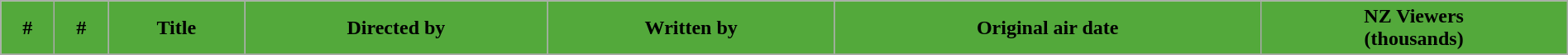<table class="wikitable plainrowheaders" width="100%" style="margin-right: 0;">
<tr>
<th style="background-color: #53A93B; color:#000000;">#</th>
<th style="background-color: #53A93B; color:#000000;">#</th>
<th style="background-color: #53A93B; color:#000000;">Title</th>
<th style="background-color: #53A93B; color:#000000;">Directed by</th>
<th style="background-color: #53A93B; color:#000000;">Written by</th>
<th style="background-color: #53A93B; color:#000000;">Original air date</th>
<th style="background-color: #53A93B; color:#000000;">NZ Viewers<br>(thousands)</th>
</tr>
<tr>
</tr>
</table>
